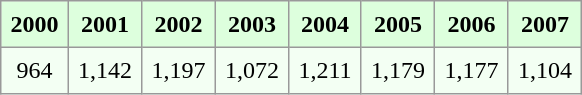<table rules="all" cellspacing="0" cellpadding="6" style="border-left: 1px solid #999; border-right: 1px solid #999; border-bottom: 1px solid #999; border-top: 1px solid #999; background: #f3fff3">
<tr style="background: #ddffdd">
<th>2000</th>
<th>2001</th>
<th>2002</th>
<th>2003</th>
<th>2004</th>
<th>2005</th>
<th>2006</th>
<th>2007</th>
</tr>
<tr>
<td align=center>964</td>
<td align=center>1,142</td>
<td align=center>1,197</td>
<td align=center>1,072</td>
<td align=center>1,211</td>
<td align=center>1,179</td>
<td align=center>1,177</td>
<td align=center>1,104</td>
</tr>
</table>
